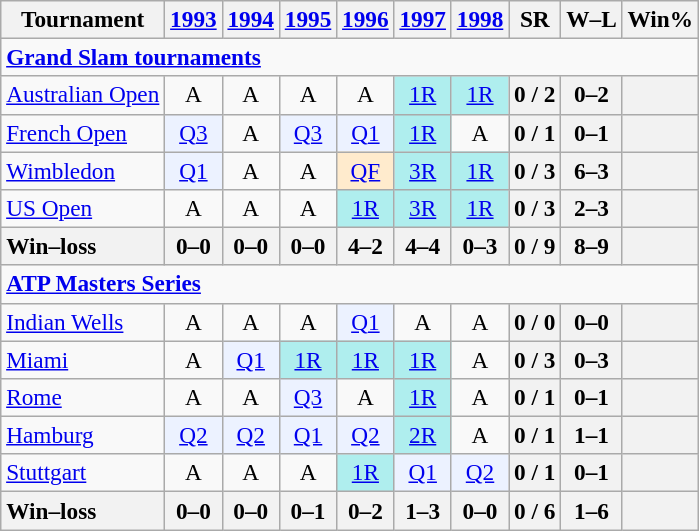<table class=wikitable style=text-align:center;font-size:97%>
<tr>
<th>Tournament</th>
<th><a href='#'>1993</a></th>
<th><a href='#'>1994</a></th>
<th><a href='#'>1995</a></th>
<th><a href='#'>1996</a></th>
<th><a href='#'>1997</a></th>
<th><a href='#'>1998</a></th>
<th>SR</th>
<th>W–L</th>
<th>Win%</th>
</tr>
<tr>
<td colspan=23 align=left><strong><a href='#'>Grand Slam tournaments</a></strong></td>
</tr>
<tr>
<td align=left><a href='#'>Australian Open</a></td>
<td>A</td>
<td>A</td>
<td>A</td>
<td>A</td>
<td bgcolor=afeeee><a href='#'>1R</a></td>
<td bgcolor=afeeee><a href='#'>1R</a></td>
<th>0 / 2</th>
<th>0–2</th>
<th></th>
</tr>
<tr>
<td align=left><a href='#'>French Open</a></td>
<td bgcolor=ecf2ff><a href='#'>Q3</a></td>
<td>A</td>
<td bgcolor=ecf2ff><a href='#'>Q3</a></td>
<td bgcolor=ecf2ff><a href='#'>Q1</a></td>
<td bgcolor=afeeee><a href='#'>1R</a></td>
<td>A</td>
<th>0 / 1</th>
<th>0–1</th>
<th></th>
</tr>
<tr>
<td align=left><a href='#'>Wimbledon</a></td>
<td bgcolor=ecf2ff><a href='#'>Q1</a></td>
<td>A</td>
<td>A</td>
<td bgcolor=ffebcd><a href='#'>QF</a></td>
<td bgcolor=afeeee><a href='#'>3R</a></td>
<td bgcolor=afeeee><a href='#'>1R</a></td>
<th>0 / 3</th>
<th>6–3</th>
<th></th>
</tr>
<tr>
<td align=left><a href='#'>US Open</a></td>
<td>A</td>
<td>A</td>
<td>A</td>
<td bgcolor=afeeee><a href='#'>1R</a></td>
<td bgcolor=afeeee><a href='#'>3R</a></td>
<td bgcolor=afeeee><a href='#'>1R</a></td>
<th>0 / 3</th>
<th>2–3</th>
<th></th>
</tr>
<tr>
<th style=text-align:left>Win–loss</th>
<th>0–0</th>
<th>0–0</th>
<th>0–0</th>
<th>4–2</th>
<th>4–4</th>
<th>0–3</th>
<th>0 / 9</th>
<th>8–9</th>
<th></th>
</tr>
<tr>
<td colspan=23 align=left><strong><a href='#'>ATP Masters Series</a></strong></td>
</tr>
<tr>
<td align=left><a href='#'>Indian Wells</a></td>
<td>A</td>
<td>A</td>
<td>A</td>
<td bgcolor=ecf2ff><a href='#'>Q1</a></td>
<td>A</td>
<td>A</td>
<th>0 / 0</th>
<th>0–0</th>
<th></th>
</tr>
<tr>
<td align=left><a href='#'>Miami</a></td>
<td>A</td>
<td bgcolor=ecf2ff><a href='#'>Q1</a></td>
<td bgcolor=afeeee><a href='#'>1R</a></td>
<td bgcolor=afeeee><a href='#'>1R</a></td>
<td bgcolor=afeeee><a href='#'>1R</a></td>
<td>A</td>
<th>0 / 3</th>
<th>0–3</th>
<th></th>
</tr>
<tr>
<td align=left><a href='#'>Rome</a></td>
<td>A</td>
<td>A</td>
<td bgcolor=ecf2ff><a href='#'>Q3</a></td>
<td>A</td>
<td bgcolor=afeeee><a href='#'>1R</a></td>
<td>A</td>
<th>0 / 1</th>
<th>0–1</th>
<th></th>
</tr>
<tr>
<td align=left><a href='#'>Hamburg</a></td>
<td bgcolor=ecf2ff><a href='#'>Q2</a></td>
<td bgcolor=ecf2ff><a href='#'>Q2</a></td>
<td bgcolor=ecf2ff><a href='#'>Q1</a></td>
<td bgcolor=ecf2ff><a href='#'>Q2</a></td>
<td bgcolor=afeeee><a href='#'>2R</a></td>
<td>A</td>
<th>0 / 1</th>
<th>1–1</th>
<th></th>
</tr>
<tr>
<td align=left><a href='#'>Stuttgart</a></td>
<td>A</td>
<td>A</td>
<td>A</td>
<td bgcolor=afeeee><a href='#'>1R</a></td>
<td bgcolor=ecf2ff><a href='#'>Q1</a></td>
<td bgcolor=ecf2ff><a href='#'>Q2</a></td>
<th>0 / 1</th>
<th>0–1</th>
<th></th>
</tr>
<tr>
<th style=text-align:left>Win–loss</th>
<th>0–0</th>
<th>0–0</th>
<th>0–1</th>
<th>0–2</th>
<th>1–3</th>
<th>0–0</th>
<th>0 / 6</th>
<th>1–6</th>
<th></th>
</tr>
</table>
